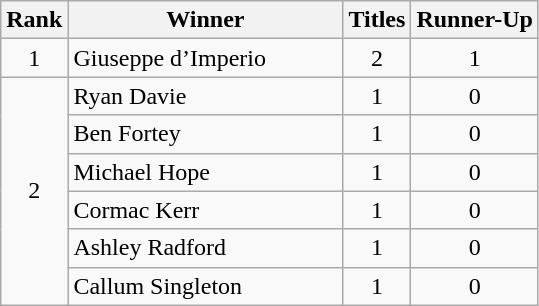<table class="wikitable sortable" style="text-align:center">
<tr>
<th>Rank</th>
<th style="width:11em">Winner</th>
<th>Titles</th>
<th>Runner-Up</th>
</tr>
<tr>
<td>1</td>
<td style="text-align:left"> Giuseppe d’Imperio</td>
<td>2</td>
<td>1</td>
</tr>
<tr>
<td rowspan="6">2</td>
<td style="text-align:left"> Ryan Davie</td>
<td>1</td>
<td>0</td>
</tr>
<tr>
<td style="text-align:left"> Ben Fortey</td>
<td>1</td>
<td>0</td>
</tr>
<tr>
<td style="text-align:left"> Michael Hope</td>
<td>1</td>
<td>0</td>
</tr>
<tr>
<td style="text-align:left"> Cormac Kerr</td>
<td>1</td>
<td>0</td>
</tr>
<tr>
<td style="text-align:left"> Ashley Radford</td>
<td>1</td>
<td>0</td>
</tr>
<tr>
<td style="text-align:left"> Callum Singleton</td>
<td>1</td>
<td>0</td>
</tr>
</table>
